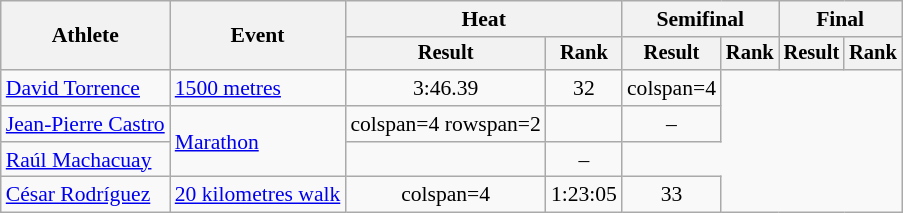<table class=wikitable style=font-size:90%>
<tr>
<th rowspan=2>Athlete</th>
<th rowspan=2>Event</th>
<th colspan=2>Heat</th>
<th colspan=2>Semifinal</th>
<th colspan=2>Final</th>
</tr>
<tr style=font-size:95%>
<th>Result</th>
<th>Rank</th>
<th>Result</th>
<th>Rank</th>
<th>Result</th>
<th>Rank</th>
</tr>
<tr align=center>
<td align=left><a href='#'>David Torrence</a></td>
<td align=left><a href='#'>1500 metres</a></td>
<td>3:46.39</td>
<td>32</td>
<td>colspan=4 </td>
</tr>
<tr align=center>
<td align=left><a href='#'>Jean-Pierre Castro</a></td>
<td align=left rowspan=2><a href='#'>Marathon</a></td>
<td>colspan=4 rowspan=2 </td>
<td></td>
<td>–</td>
</tr>
<tr align=center>
<td align=left><a href='#'>Raúl Machacuay</a></td>
<td></td>
<td>–</td>
</tr>
<tr align=center>
<td align=left><a href='#'>César Rodríguez</a></td>
<td align=left><a href='#'>20 kilometres walk</a></td>
<td>colspan=4 </td>
<td>1:23:05 <strong></strong></td>
<td>33</td>
</tr>
</table>
